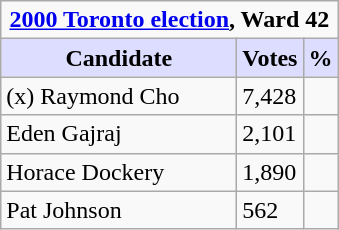<table class="wikitable">
<tr>
<td Colspan="3" align="center"><strong><a href='#'>2000 Toronto election</a>, Ward 42</strong></td>
</tr>
<tr>
<th style="background:#ddf; width:150px;">Candidate</th>
<th style="background:#ddf;">Votes</th>
<th style="background:#ddf;">%</th>
</tr>
<tr>
<td>(x) Raymond Cho</td>
<td>7,428</td>
<td></td>
</tr>
<tr>
<td>Eden Gajraj</td>
<td>2,101</td>
<td></td>
</tr>
<tr>
<td>Horace Dockery</td>
<td>1,890</td>
<td></td>
</tr>
<tr>
<td>Pat Johnson</td>
<td>562</td>
<td></td>
</tr>
</table>
